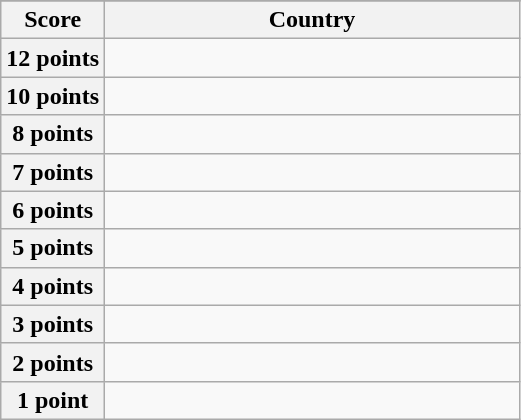<table class="wikitable">
<tr>
</tr>
<tr>
<th scope="col" width="20%">Score</th>
<th scope="col">Country</th>
</tr>
<tr>
<th scope="row">12 points</th>
<td></td>
</tr>
<tr>
<th scope="row">10 points</th>
<td></td>
</tr>
<tr>
<th scope="row">8 points</th>
<td></td>
</tr>
<tr>
<th scope="row">7 points</th>
<td></td>
</tr>
<tr>
<th scope="row">6 points</th>
<td></td>
</tr>
<tr>
<th scope="row">5 points</th>
<td></td>
</tr>
<tr>
<th scope="row">4 points</th>
<td></td>
</tr>
<tr>
<th scope="row">3 points</th>
<td></td>
</tr>
<tr>
<th scope="row">2 points</th>
<td></td>
</tr>
<tr>
<th scope="row">1 point</th>
<td></td>
</tr>
</table>
